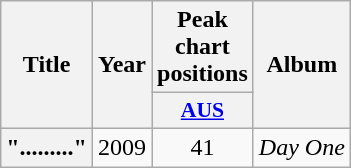<table class="wikitable plainrowheaders" style="text-align:center;">
<tr>
<th scope="col" rowspan="2">Title</th>
<th scope="col" rowspan="2">Year</th>
<th scope="col" colspan="1">Peak chart positions</th>
<th scope="col" rowspan="2">Album</th>
</tr>
<tr>
<th scope="col" style="width:3em;font-size:90%;"><a href='#'>AUS</a><br></th>
</tr>
<tr>
<th scope="row">"........."</th>
<td>2009</td>
<td>41</td>
<td><em>Day One</em></td>
</tr>
</table>
